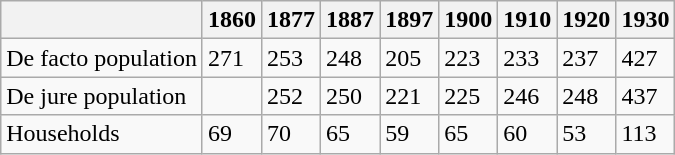<table class="wikitable">
<tr>
<th></th>
<th>1860</th>
<th>1877</th>
<th>1887</th>
<th>1897</th>
<th>1900</th>
<th>1910</th>
<th>1920</th>
<th>1930</th>
</tr>
<tr>
<td>De facto population</td>
<td>271</td>
<td>253</td>
<td>248</td>
<td>205</td>
<td>223</td>
<td>233</td>
<td>237</td>
<td>427</td>
</tr>
<tr>
<td>De jure population</td>
<td></td>
<td>252</td>
<td>250</td>
<td>221</td>
<td>225</td>
<td>246</td>
<td>248</td>
<td>437</td>
</tr>
<tr>
<td>Households</td>
<td>69</td>
<td>70</td>
<td>65</td>
<td>59</td>
<td>65</td>
<td>60</td>
<td>53</td>
<td>113</td>
</tr>
</table>
